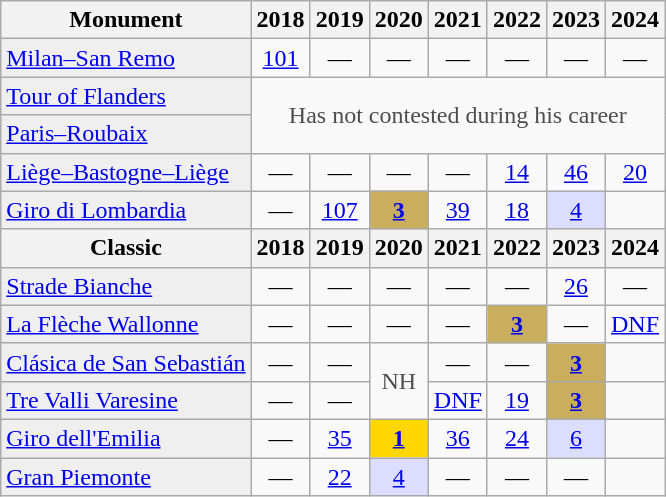<table class="wikitable">
<tr>
<th>Monument</th>
<th scope="col">2018</th>
<th scope="col">2019</th>
<th scope="col">2020</th>
<th scope="col">2021</th>
<th scope="col">2022</th>
<th scope="col">2023</th>
<th scope="col">2024</th>
</tr>
<tr style="text-align:center;">
<td style="text-align:left; background:#efefef;"><a href='#'>Milan–San Remo</a></td>
<td><a href='#'>101</a></td>
<td>—</td>
<td>—</td>
<td>—</td>
<td>—</td>
<td>—</td>
<td>—</td>
</tr>
<tr style="text-align:center;">
<td style="text-align:left; background:#efefef;"><a href='#'>Tour of Flanders</a></td>
<td style="color:#4d4d4d;" rowspan=2 colspan=7>Has not contested during his career</td>
</tr>
<tr style="text-align:center;">
<td style="text-align:left; background:#efefef;"><a href='#'>Paris–Roubaix</a></td>
</tr>
<tr style="text-align:center;">
<td style="text-align:left; background:#efefef;"><a href='#'>Liège–Bastogne–Liège</a></td>
<td>—</td>
<td>—</td>
<td>—</td>
<td>—</td>
<td><a href='#'>14</a></td>
<td><a href='#'>46</a></td>
<td><a href='#'>20</a></td>
</tr>
<tr style="text-align:center;">
<td style="text-align:left; background:#efefef;"><a href='#'>Giro di Lombardia</a></td>
<td>—</td>
<td><a href='#'>107</a></td>
<td style="background:#C9AE5D;"><a href='#'><strong>3</strong></a></td>
<td><a href='#'>39</a></td>
<td><a href='#'>18</a></td>
<td style="background:#ddf;"><a href='#'>4</a></td>
<td></td>
</tr>
<tr>
<th>Classic</th>
<th scope="col">2018</th>
<th scope="col">2019</th>
<th scope="col">2020</th>
<th scope="col">2021</th>
<th scope="col">2022</th>
<th scope="col">2023</th>
<th scope="col">2024</th>
</tr>
<tr style="text-align:center;">
<td style="text-align:left; background:#efefef;"><a href='#'>Strade Bianche</a></td>
<td>—</td>
<td>—</td>
<td>—</td>
<td>—</td>
<td>—</td>
<td><a href='#'>26</a></td>
<td>—</td>
</tr>
<tr style="text-align:center;">
<td style="text-align:left; background:#efefef;"><a href='#'>La Flèche Wallonne</a></td>
<td>—</td>
<td>—</td>
<td>—</td>
<td>—</td>
<td style="background:#C9AE5D;"><a href='#'><strong>3</strong></a></td>
<td>—</td>
<td><a href='#'>DNF</a></td>
</tr>
<tr style="text-align:center;">
<td style="text-align:left; background:#efefef;"><a href='#'>Clásica de San Sebastián</a></td>
<td>—</td>
<td>—</td>
<td style="color:#4d4d4d;" rowspan=2>NH</td>
<td>—</td>
<td>—</td>
<td style="background:#C9AE5D;"><a href='#'><strong>3</strong></a></td>
<td></td>
</tr>
<tr style="text-align:center;">
<td style="text-align:left; background:#efefef;"><a href='#'>Tre Valli Varesine</a></td>
<td>—</td>
<td>—</td>
<td><a href='#'>DNF</a></td>
<td><a href='#'>19</a></td>
<td style="background:#C9AE5D;"><a href='#'><strong>3</strong></a></td>
<td></td>
</tr>
<tr style="text-align:center;">
<td style="text-align:left; background:#efefef;"><a href='#'>Giro dell'Emilia</a></td>
<td>—</td>
<td><a href='#'>35</a></td>
<td style="background:gold;"><a href='#'><strong>1</strong></a></td>
<td><a href='#'>36</a></td>
<td><a href='#'>24</a></td>
<td style="background:#ddf;"><a href='#'>6</a></td>
<td></td>
</tr>
<tr style="text-align:center;">
<td style="text-align:left; background:#efefef;"><a href='#'>Gran Piemonte</a></td>
<td>—</td>
<td><a href='#'>22</a></td>
<td style="background:#ddf;"><a href='#'>4</a></td>
<td>—</td>
<td>—</td>
<td>—</td>
<td></td>
</tr>
</table>
